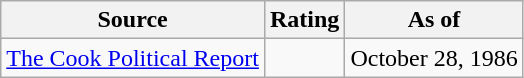<table class="wikitable" style="text-align:center">
<tr>
<th>Source</th>
<th>Rating</th>
<th>As of</th>
</tr>
<tr>
<td align="left"><a href='#'>The Cook Political Report</a></td>
<td></td>
<td>October 28, 1986</td>
</tr>
</table>
